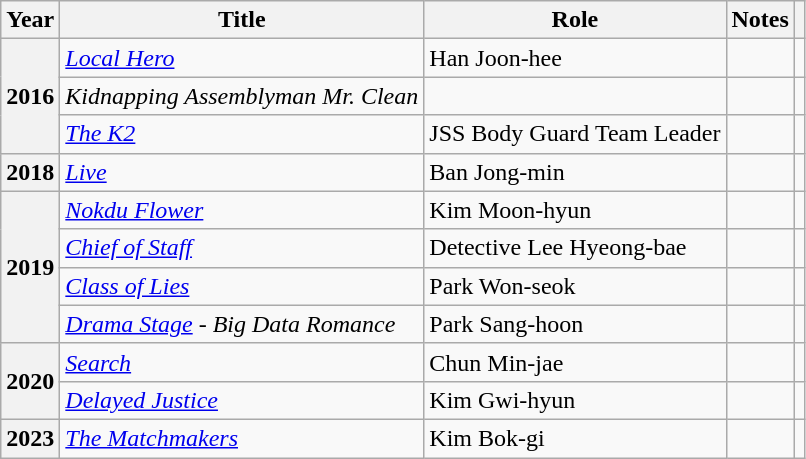<table class="wikitable plainrowheaders">
<tr>
<th scope="col">Year</th>
<th scope="col">Title</th>
<th scope="col">Role</th>
<th scope="col">Notes</th>
<th scope="col" class="unsortable"></th>
</tr>
<tr>
<th scope="row" rowspan=3>2016</th>
<td><em><a href='#'>Local Hero</a></em></td>
<td>Han Joon-hee</td>
<td></td>
<td></td>
</tr>
<tr>
<td><em>Kidnapping Assemblyman Mr. Clean</em></td>
<td></td>
<td></td>
<td></td>
</tr>
<tr>
<td><em><a href='#'>The K2</a></em></td>
<td>JSS Body Guard Team Leader</td>
<td></td>
<td></td>
</tr>
<tr>
<th scope="row">2018</th>
<td><em><a href='#'>Live</a></em></td>
<td>Ban Jong-min</td>
<td></td>
<td></td>
</tr>
<tr>
<th scope="row" rowspan=4>2019</th>
<td><em><a href='#'>Nokdu Flower</a></em></td>
<td>Kim Moon-hyun</td>
<td></td>
<td></td>
</tr>
<tr>
<td><em><a href='#'>Chief of Staff</a></em></td>
<td>Detective Lee Hyeong-bae</td>
<td></td>
<td></td>
</tr>
<tr>
<td><em><a href='#'>Class of Lies</a></em></td>
<td>Park Won-seok</td>
<td></td>
<td></td>
</tr>
<tr>
<td><em><a href='#'>Drama Stage</a> - Big Data Romance</em></td>
<td>Park Sang-hoon</td>
<td></td>
<td></td>
</tr>
<tr>
<th scope="row" rowspan=2>2020</th>
<td><em><a href='#'>Search</a></em></td>
<td>Chun Min-jae</td>
<td></td>
<td></td>
</tr>
<tr>
<td><em><a href='#'>Delayed Justice</a></em></td>
<td>Kim Gwi-hyun</td>
<td></td>
<td></td>
</tr>
<tr>
<th scope="row">2023</th>
<td><em><a href='#'>The Matchmakers</a></em></td>
<td>Kim Bok-gi</td>
<td></td>
<td></td>
</tr>
</table>
